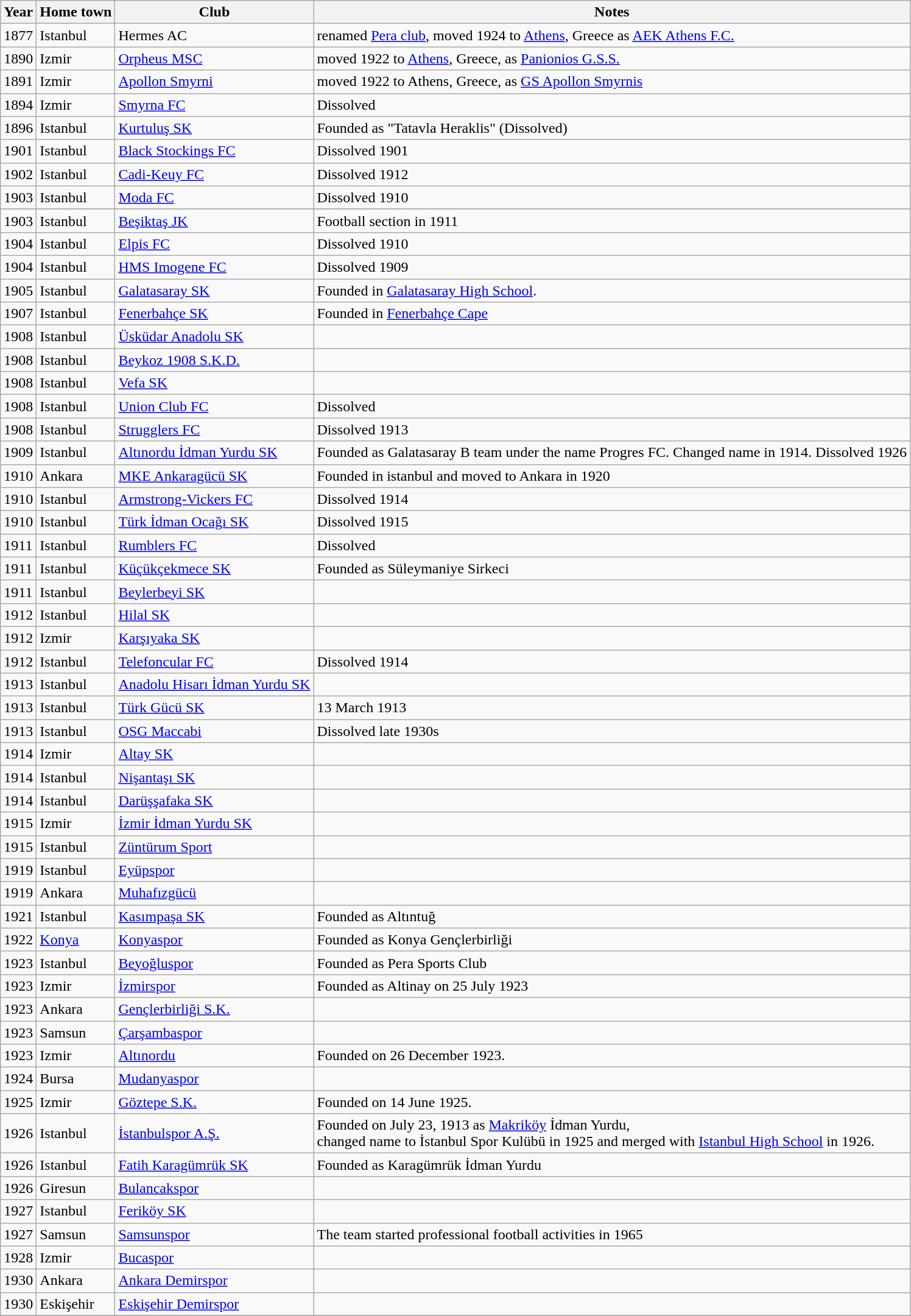<table class="wikitable sortable">
<tr>
<th>Year</th>
<th>Home town</th>
<th>Club</th>
<th>Notes</th>
</tr>
<tr>
<td>1877</td>
<td>Istanbul</td>
<td>Hermes AC</td>
<td>renamed <a href='#'>Pera club</a>, moved 1924 to <a href='#'>Athens</a>, Greece as <a href='#'>AEK Athens F.C.</a></td>
</tr>
<tr>
<td>1890</td>
<td>Izmir</td>
<td><a href='#'>Orpheus MSC</a></td>
<td>moved 1922 to <a href='#'>Athens</a>, Greece, as <a href='#'>Panionios G.S.S.</a></td>
</tr>
<tr>
<td>1891</td>
<td>Izmir</td>
<td><a href='#'>Apollon Smyrni</a></td>
<td>moved 1922 to Athens, Greece, as <a href='#'>GS Apollon Smyrnis</a></td>
</tr>
<tr>
<td>1894</td>
<td>Izmir</td>
<td><a href='#'>Smyrna FC</a></td>
<td>Dissolved</td>
</tr>
<tr>
<td>1896</td>
<td>Istanbul</td>
<td><a href='#'>Kurtuluş SK</a></td>
<td>Founded as "Tatavla Heraklis" (Dissolved)</td>
</tr>
<tr>
<td>1901</td>
<td>Istanbul</td>
<td><a href='#'>Black Stockings FC</a></td>
<td>Dissolved 1901</td>
</tr>
<tr>
<td>1902</td>
<td>Istanbul</td>
<td><a href='#'>Cadi-Keuy FC</a></td>
<td>Dissolved 1912</td>
</tr>
<tr>
<td>1903</td>
<td>Istanbul</td>
<td><a href='#'>Moda FC</a></td>
<td>Dissolved 1910</td>
</tr>
<tr>
</tr>
<tr>
<td>1903</td>
<td>Istanbul</td>
<td><a href='#'>Beşiktaş JK</a></td>
<td>Football section in 1911</td>
</tr>
<tr>
<td>1904</td>
<td>Istanbul</td>
<td><a href='#'>Elpis FC</a></td>
<td>Dissolved 1910</td>
</tr>
<tr>
<td>1904</td>
<td>Istanbul</td>
<td><a href='#'>HMS Imogene FC</a></td>
<td>Dissolved 1909</td>
</tr>
<tr>
<td>1905</td>
<td>Istanbul</td>
<td><a href='#'>Galatasaray SK</a></td>
<td>Founded in <a href='#'>Galatasaray High School</a>.</td>
</tr>
<tr>
<td>1907</td>
<td>Istanbul</td>
<td><a href='#'>Fenerbahçe SK</a></td>
<td>Founded in <a href='#'>Fenerbahçe Cape</a></td>
</tr>
<tr>
<td>1908</td>
<td>Istanbul</td>
<td><a href='#'>Üsküdar Anadolu SK</a></td>
<td></td>
</tr>
<tr>
<td>1908</td>
<td>Istanbul</td>
<td><a href='#'>Beykoz 1908 S.K.D.</a></td>
<td></td>
</tr>
<tr>
<td>1908</td>
<td>Istanbul</td>
<td><a href='#'>Vefa SK</a></td>
<td></td>
</tr>
<tr>
<td>1908</td>
<td>Istanbul</td>
<td><a href='#'>Union Club FC</a></td>
<td>Dissolved</td>
</tr>
<tr>
<td>1908</td>
<td>Istanbul</td>
<td><a href='#'>Strugglers FC</a></td>
<td>Dissolved 1913</td>
</tr>
<tr>
<td>1909</td>
<td>Istanbul</td>
<td><a href='#'>Altınordu İdman Yurdu SK</a></td>
<td>Founded as Galatasaray B team under the name Progres FC. Changed name in 1914. Dissolved 1926</td>
</tr>
<tr>
<td>1910</td>
<td>Ankara</td>
<td><a href='#'>MKE Ankaragücü SK</a></td>
<td>Founded in istanbul and moved to Ankara in 1920</td>
</tr>
<tr>
<td>1910</td>
<td>Istanbul</td>
<td><a href='#'>Armstrong-Vickers FC</a></td>
<td>Dissolved 1914</td>
</tr>
<tr>
<td>1910</td>
<td>Istanbul</td>
<td><a href='#'>Türk İdman Ocağı SK</a></td>
<td>Dissolved 1915</td>
</tr>
<tr>
<td>1911</td>
<td>Istanbul</td>
<td><a href='#'>Rumblers FC</a></td>
<td>Dissolved</td>
</tr>
<tr>
<td>1911</td>
<td>Istanbul</td>
<td><a href='#'>Küçükçekmece SK</a></td>
<td>Founded as Süleymaniye Sirkeci</td>
</tr>
<tr>
<td>1911</td>
<td>Istanbul</td>
<td><a href='#'>Beylerbeyi SK</a></td>
<td></td>
</tr>
<tr>
<td>1912</td>
<td>Istanbul</td>
<td><a href='#'>Hilal SK</a></td>
<td></td>
</tr>
<tr>
<td>1912</td>
<td>Izmir</td>
<td><a href='#'>Karşıyaka SK</a></td>
<td></td>
</tr>
<tr>
<td>1912</td>
<td>Istanbul</td>
<td><a href='#'>Telefoncular FC</a></td>
<td>Dissolved 1914</td>
</tr>
<tr>
<td>1913</td>
<td>Istanbul</td>
<td><a href='#'>Anadolu Hisarı İdman Yurdu SK</a></td>
<td></td>
</tr>
<tr>
<td>1913</td>
<td>Istanbul</td>
<td><a href='#'>Türk Gücü SK</a></td>
<td>13 March 1913</td>
</tr>
<tr>
<td>1913</td>
<td>Istanbul</td>
<td><a href='#'>OSG Maccabi</a></td>
<td>Dissolved late 1930s</td>
</tr>
<tr>
<td>1914</td>
<td>Izmir</td>
<td><a href='#'>Altay SK</a></td>
<td></td>
</tr>
<tr>
<td>1914</td>
<td>Istanbul</td>
<td><a href='#'>Nişantaşı SK</a></td>
<td></td>
</tr>
<tr>
<td>1914</td>
<td>Istanbul</td>
<td><a href='#'>Darüşşafaka SK</a></td>
<td></td>
</tr>
<tr>
<td>1915</td>
<td>Izmir</td>
<td><a href='#'>İzmir İdman Yurdu SK</a></td>
<td></td>
</tr>
<tr>
<td>1915</td>
<td>Istanbul</td>
<td><a href='#'>Züntürum Sport</a></td>
<td></td>
</tr>
<tr>
<td>1919</td>
<td>Istanbul</td>
<td><a href='#'>Eyüpspor</a></td>
<td></td>
</tr>
<tr>
<td>1919</td>
<td>Ankara</td>
<td><a href='#'>Muhafızgücü</a></td>
<td></td>
</tr>
<tr>
<td>1921</td>
<td>Istanbul</td>
<td><a href='#'>Kasımpaşa SK</a></td>
<td>Founded as Altıntuğ</td>
</tr>
<tr>
<td>1922</td>
<td><a href='#'>Konya</a></td>
<td><a href='#'>Konyaspor</a></td>
<td>Founded as Konya Gençlerbirliği</td>
</tr>
<tr>
<td>1923</td>
<td>Istanbul</td>
<td><a href='#'>Beyoğluspor</a></td>
<td>Founded as Pera Sports Club</td>
</tr>
<tr>
<td>1923</td>
<td>Izmir</td>
<td><a href='#'>İzmirspor</a></td>
<td>Founded as Altinay on 25 July 1923</td>
</tr>
<tr>
<td>1923</td>
<td>Ankara</td>
<td><a href='#'>Gençlerbirliği S.K.</a></td>
<td></td>
</tr>
<tr>
<td>1923</td>
<td>Samsun</td>
<td><a href='#'>Çarşambaspor</a></td>
<td></td>
</tr>
<tr>
<td>1923</td>
<td>Izmir</td>
<td><a href='#'>Altınordu</a></td>
<td>Founded on 26 December 1923.</td>
</tr>
<tr>
<td>1924</td>
<td>Bursa</td>
<td><a href='#'>Mudanyaspor</a></td>
<td></td>
</tr>
<tr>
<td>1925</td>
<td>Izmir</td>
<td><a href='#'>Göztepe S.K.</a></td>
<td>Founded on 14 June 1925.</td>
</tr>
<tr>
<td>1926</td>
<td>Istanbul</td>
<td><a href='#'>İstanbulspor A.Ş.</a></td>
<td>Founded on July 23, 1913 as <a href='#'>Makriköy</a> İdman Yurdu, <br>changed name to İstanbul Spor Kulübü in 1925 and merged with <a href='#'>Istanbul High School</a> in 1926.</td>
</tr>
<tr>
<td>1926</td>
<td>Istanbul</td>
<td><a href='#'>Fatih Karagümrük SK</a></td>
<td>Founded as Karagümrük İdman Yurdu</td>
</tr>
<tr>
<td>1926</td>
<td>Giresun</td>
<td><a href='#'>Bulancakspor</a></td>
<td></td>
</tr>
<tr>
<td>1927</td>
<td>Istanbul</td>
<td><a href='#'>Feriköy SK</a></td>
<td></td>
</tr>
<tr>
<td>1927</td>
<td>Samsun</td>
<td><a href='#'>Samsunspor</a></td>
<td>The team started professional football activities in 1965</td>
</tr>
<tr>
<td>1928</td>
<td>Izmir</td>
<td><a href='#'>Bucaspor</a></td>
<td></td>
</tr>
<tr>
<td>1930</td>
<td>Ankara</td>
<td><a href='#'>Ankara Demirspor</a></td>
<td></td>
</tr>
<tr>
<td>1930</td>
<td>Eskişehir</td>
<td><a href='#'>Eskişehir Demirspor</a></td>
<td></td>
</tr>
<tr>
</tr>
</table>
